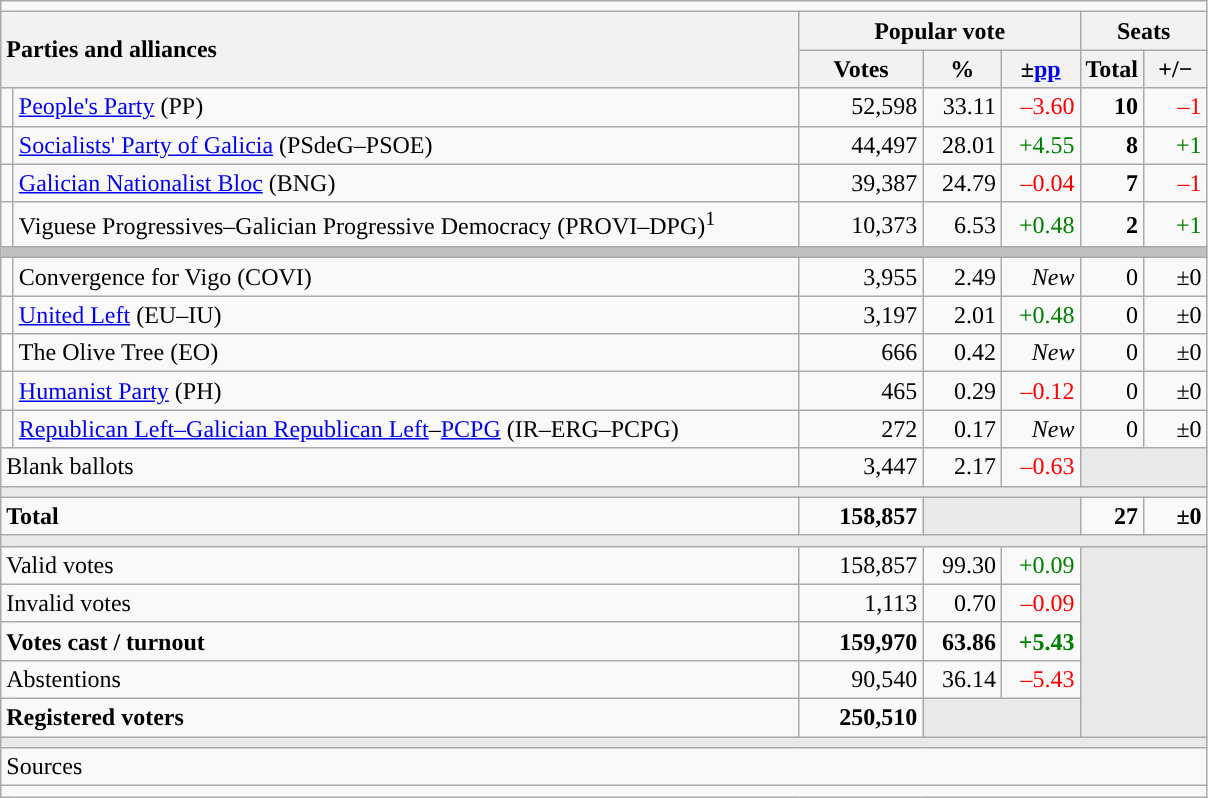<table class="wikitable" style="text-align:right;">
<tr>
<td colspan="7"></td>
</tr>
<tr>
<th style="text-align:left;" rowspan="2" colspan="2" width="525">Parties and alliances</th>
<th colspan="3">Popular vote</th>
<th colspan="2">Seats</th>
</tr>
<tr>
<th width="75">Votes</th>
<th width="45">%</th>
<th width="45">±<a href='#'>pp</a></th>
<th width="35">Total</th>
<th width="35">+/−</th>
</tr>
<tr>
<td width="1" style="color:inherit;background:"></td>
<td align="left"><a href='#'>People's Party</a> (PP)</td>
<td>52,598</td>
<td>33.11</td>
<td style="color:red;">–3.60</td>
<td><strong>10</strong></td>
<td style="color:red;">–1</td>
</tr>
<tr>
<td style="color:inherit;background:"></td>
<td align="left"><a href='#'>Socialists' Party of Galicia</a> (PSdeG–PSOE)</td>
<td>44,497</td>
<td>28.01</td>
<td style="color:green;">+4.55</td>
<td><strong>8</strong></td>
<td style="color:green;">+1</td>
</tr>
<tr>
<td style="color:inherit;background:"></td>
<td align="left"><a href='#'>Galician Nationalist Bloc</a> (BNG)</td>
<td>39,387</td>
<td>24.79</td>
<td style="color:red;">–0.04</td>
<td><strong>7</strong></td>
<td style="color:red;">–1</td>
</tr>
<tr>
<td style="color:inherit;background:"></td>
<td align="left">Viguese Progressives–Galician Progressive Democracy (PROVI–DPG)<sup>1</sup></td>
<td>10,373</td>
<td>6.53</td>
<td style="color:green;">+0.48</td>
<td><strong>2</strong></td>
<td style="color:green;">+1</td>
</tr>
<tr>
<td colspan="7" bgcolor="#C0C0C0"></td>
</tr>
<tr>
<td style="color:inherit;background:"></td>
<td align="left">Convergence for Vigo (COVI)</td>
<td>3,955</td>
<td>2.49</td>
<td><em>New</em></td>
<td>0</td>
<td>±0</td>
</tr>
<tr>
<td style="color:inherit;background:"></td>
<td align="left"><a href='#'>United Left</a> (EU–IU)</td>
<td>3,197</td>
<td>2.01</td>
<td style="color:green;">+0.48</td>
<td>0</td>
<td>±0</td>
</tr>
<tr>
<td bgcolor="white"></td>
<td align="left">The Olive Tree (EO)</td>
<td>666</td>
<td>0.42</td>
<td><em>New</em></td>
<td>0</td>
<td>±0</td>
</tr>
<tr>
<td style="color:inherit;background:"></td>
<td align="left"><a href='#'>Humanist Party</a> (PH)</td>
<td>465</td>
<td>0.29</td>
<td style="color:red;">–0.12</td>
<td>0</td>
<td>±0</td>
</tr>
<tr>
<td style="color:inherit;background:"></td>
<td align="left"><a href='#'>Republican Left–Galician Republican Left</a>–<a href='#'>PCPG</a> (IR–ERG–PCPG)</td>
<td>272</td>
<td>0.17</td>
<td><em>New</em></td>
<td>0</td>
<td>±0</td>
</tr>
<tr>
<td align="left" colspan="2">Blank ballots</td>
<td>3,447</td>
<td>2.17</td>
<td style="color:red;">–0.63</td>
<td bgcolor="#E9E9E9" colspan="2"></td>
</tr>
<tr>
<td colspan="7" bgcolor="#E9E9E9"></td>
</tr>
<tr style="font-weight:bold;">
<td align="left" colspan="2">Total</td>
<td>158,857</td>
<td bgcolor="#E9E9E9" colspan="2"></td>
<td>27</td>
<td>±0</td>
</tr>
<tr>
<td colspan="7" bgcolor="#E9E9E9"></td>
</tr>
<tr>
<td align="left" colspan="2">Valid votes</td>
<td>158,857</td>
<td>99.30</td>
<td style="color:green;">+0.09</td>
<td bgcolor="#E9E9E9" colspan="2" rowspan="5"></td>
</tr>
<tr>
<td align="left" colspan="2">Invalid votes</td>
<td>1,113</td>
<td>0.70</td>
<td style="color:red;">–0.09</td>
</tr>
<tr style="font-weight:bold;">
<td align="left" colspan="2">Votes cast / turnout</td>
<td>159,970</td>
<td>63.86</td>
<td style="color:green;">+5.43</td>
</tr>
<tr>
<td align="left" colspan="2">Abstentions</td>
<td>90,540</td>
<td>36.14</td>
<td style="color:red;">–5.43</td>
</tr>
<tr style="font-weight:bold;">
<td align="left" colspan="2">Registered voters</td>
<td>250,510</td>
<td bgcolor="#E9E9E9" colspan="2"></td>
</tr>
<tr>
<td colspan="7" bgcolor="#E9E9E9"></td>
</tr>
<tr>
<td align="left" colspan="7">Sources</td>
</tr>
<tr>
<td colspan="7" style="text-align:left; max-width:790px;"></td>
</tr>
</table>
